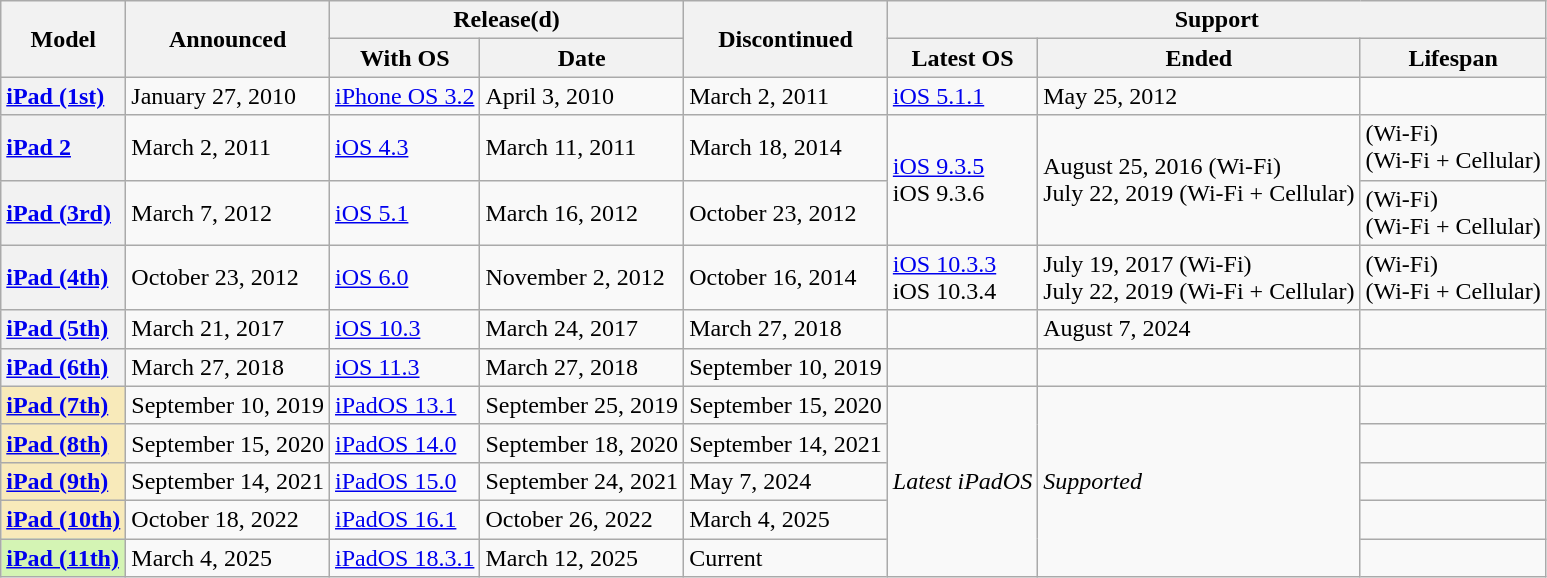<table class="wikitable sortable mw-datatable sticky-header-multi">
<tr>
<th scope="col" rowspan="2" class="unsortable">Model</th>
<th scope="col" rowspan="2" class="unsortable">Announced</th>
<th scope="colgroup" colspan="2" class="unsortable">Release(d)</th>
<th scope="col" rowspan="2" class="unsortable" data-sort-type="date">Discontinued</th>
<th scope="colgroup" colspan="3" class="unsortable">Support</th>
</tr>
<tr>
<th scope="col" class="unsortable">With OS</th>
<th scope="col" class="unsortable">Date</th>
<th scope="col" class="unsortable">Latest OS</th>
<th scope="col" class="unsortable">Ended</th>
<th scope="col" class="unsortable">Lifespan</th>
</tr>
<tr>
<th style="text-align: left;"><a href='#'>iPad (1st)</a></th>
<td>January 27, 2010</td>
<td data-sort-value="iOS 3.2"><a href='#'>iPhone OS 3.2</a></td>
<td>April 3, 2010</td>
<td>March 2, 2011</td>
<td><a href='#'>iOS 5.1.1</a></td>
<td>May 25, 2012</td>
<td></td>
</tr>
<tr>
<th style="text-align: left;"><a href='#'>iPad 2</a></th>
<td>March 2, 2011</td>
<td><a href='#'>iOS 4.3</a></td>
<td>March 11, 2011</td>
<td>March 18, 2014</td>
<td rowspan="2"><a href='#'>iOS 9.3.5</a><br>iOS 9.3.6</td>
<td rowspan="2">August 25, 2016 (Wi-Fi)<br>July 22, 2019 (Wi-Fi + Cellular)</td>
<td> (Wi-Fi)<br> (Wi-Fi + Cellular)</td>
</tr>
<tr>
<th style="text-align: left;"><a href='#'>iPad (3rd)</a></th>
<td>March 7, 2012</td>
<td><a href='#'>iOS 5.1</a></td>
<td>March 16, 2012</td>
<td>October 23, 2012</td>
<td> (Wi-Fi)<br> (Wi-Fi + Cellular)</td>
</tr>
<tr>
<th scope="row" style=";text-align: left;"><a href='#'>iPad (4th)</a></th>
<td>October 23, 2012</td>
<td><a href='#'>iOS 6.0</a></td>
<td>November 2, 2012</td>
<td>October 16, 2014</td>
<td><a href='#'>iOS 10.3.3</a><br>iOS 10.3.4</td>
<td>July 19, 2017 (Wi-Fi)<br>July 22, 2019 (Wi-Fi + Cellular)</td>
<td> (Wi-Fi)<br> (Wi-Fi + Cellular)</td>
</tr>
<tr>
<th scope="row" style="text-align: left;"><a href='#'>iPad (5th)</a></th>
<td>March 21, 2017</td>
<td><a href='#'>iOS 10.3</a></td>
<td>March 24, 2017</td>
<td>March 27, 2018</td>
<td></td>
<td>August 7, 2024</td>
<td></td>
</tr>
<tr>
<th scope="row" style="text-align: left;"><a href='#'>iPad (6th)</a></th>
<td>March 27, 2018</td>
<td><a href='#'>iOS 11.3</a></td>
<td>March 27, 2018</td>
<td>September 10, 2019</td>
<td></td>
<td></td>
<td></td>
</tr>
<tr>
<th scope="row" style="background:#f8eaba;text-align: left;"><a href='#'>iPad (7th)</a></th>
<td>September 10, 2019</td>
<td><a href='#'>iPadOS 13.1</a></td>
<td>September 25, 2019</td>
<td>September 15, 2020</td>
<td rowspan="5"><em>Latest iPadOS</em><br><small></small></td>
<td rowspan="5"><em>Supported</em><br><small></small></td>
<td></td>
</tr>
<tr>
<th scope="row" style="background:#f8eaba;text-align: left;"><a href='#'>iPad (8th)</a></th>
<td>September 15, 2020</td>
<td><a href='#'>iPadOS 14.0</a></td>
<td>September 18, 2020</td>
<td>September 14, 2021</td>
<td></td>
</tr>
<tr>
<th scope="row" style="background:#f8eaba;text-align: left;"><a href='#'>iPad (9th)</a></th>
<td>September 14, 2021</td>
<td><a href='#'>iPadOS 15.0</a></td>
<td>September 24, 2021</td>
<td>May 7, 2024</td>
<td></td>
</tr>
<tr>
<th scope="row" style="background:#f8eaba;text-align: left;"><a href='#'>iPad (10th)</a></th>
<td>October 18, 2022</td>
<td><a href='#'>iPadOS 16.1</a></td>
<td>October 26, 2022</td>
<td>March 4, 2025</td>
<td></td>
</tr>
<tr>
<th scope="row" style="background:#d4f4b4;text-align: left;"><a href='#'>iPad (11th)</a></th>
<td>March 4, 2025</td>
<td><a href='#'>iPadOS 18.3.1</a></td>
<td>March 12, 2025</td>
<td>Current</td>
<td></td>
</tr>
</table>
